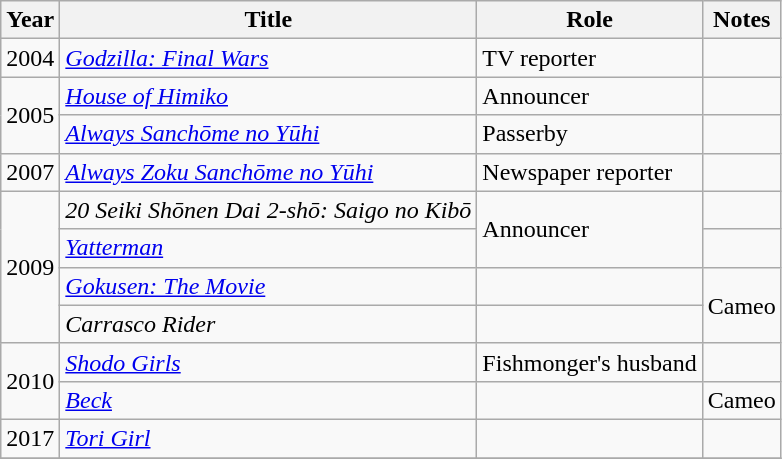<table class="wikitable">
<tr>
<th>Year</th>
<th>Title</th>
<th>Role</th>
<th>Notes</th>
</tr>
<tr>
<td>2004</td>
<td><em><a href='#'>Godzilla: Final Wars</a></em></td>
<td>TV reporter</td>
<td></td>
</tr>
<tr>
<td rowspan="2">2005</td>
<td><em><a href='#'>House of Himiko</a></em></td>
<td>Announcer</td>
<td></td>
</tr>
<tr>
<td><em><a href='#'>Always Sanchōme no Yūhi</a></em></td>
<td>Passerby</td>
<td></td>
</tr>
<tr>
<td>2007</td>
<td><em><a href='#'>Always Zoku Sanchōme no Yūhi</a></em></td>
<td>Newspaper reporter</td>
<td></td>
</tr>
<tr>
<td rowspan="4">2009</td>
<td><em>20 Seiki Shōnen Dai 2-shō: Saigo no Kibō</em></td>
<td rowspan="2">Announcer</td>
<td></td>
</tr>
<tr>
<td><em><a href='#'>Yatterman</a></em></td>
<td></td>
</tr>
<tr>
<td><em><a href='#'>Gokusen: The Movie</a></em></td>
<td></td>
<td rowspan="2">Cameo</td>
</tr>
<tr>
<td><em>Carrasco Rider</em></td>
<td></td>
</tr>
<tr>
<td rowspan="2">2010</td>
<td><em><a href='#'>Shodo Girls</a></em></td>
<td>Fishmonger's husband</td>
<td></td>
</tr>
<tr>
<td><em><a href='#'>Beck</a></em></td>
<td></td>
<td>Cameo</td>
</tr>
<tr>
<td>2017</td>
<td><em><a href='#'>Tori Girl</a></em></td>
<td></td>
<td></td>
</tr>
<tr>
</tr>
</table>
